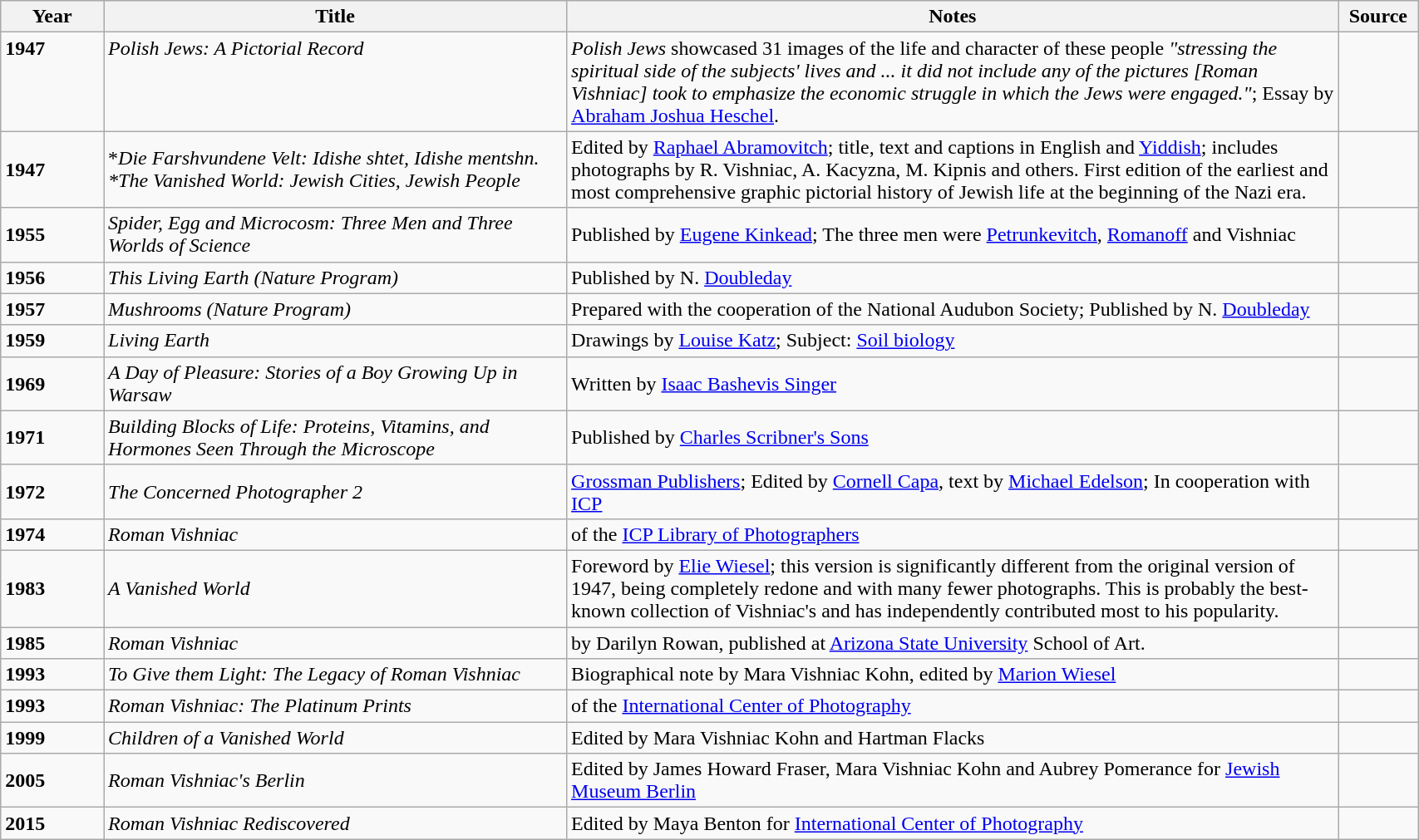<table class="wikitable" style="width:90%;">
<tr style="background:#efefef;">
<th style="width:6%;">Year</th>
<th style="width:27%;">Title</th>
<th style="width:45%;">Notes</th>
<th style="width:4%;">Source</th>
</tr>
<tr valign=top>
<td><strong>1947</strong></td>
<td><em>Polish Jews: A Pictorial Record</em></td>
<td><em>Polish Jews</em> showcased 31 images of the life and character of these people <em>"stressing the spiritual side of the subjects' lives and ... it did not include any of the pictures [Roman Vishniac] took to emphasize the economic struggle in which the Jews were engaged."</em>; Essay by <a href='#'>Abraham Joshua Heschel</a>.</td>
<td></td>
</tr>
<tr>
<td><strong>1947</strong></td>
<td>*<em>Die Farshvundene Velt: Idishe shtet, Idishe mentshn.</em><br><em>*The Vanished World: Jewish Cities, Jewish People</em></td>
<td>Edited by <a href='#'>Raphael Abramovitch</a>; title, text and captions in English and <a href='#'>Yiddish</a>; includes photographs by R. Vishniac, A. Kacyzna, M. Kipnis and others. First edition of the earliest and most comprehensive graphic pictorial history of Jewish life at the beginning of the Nazi era.</td>
<td></td>
</tr>
<tr>
<td><strong>1955</strong></td>
<td><em>Spider, Egg and Microcosm: Three Men and Three Worlds of Science</em></td>
<td>Published by <a href='#'>Eugene Kinkead</a>; The three men were <a href='#'>Petrunkevitch</a>, <a href='#'>Romanoff</a> and Vishniac</td>
<td></td>
</tr>
<tr>
<td><strong>1956</strong></td>
<td><em>This Living Earth (Nature Program)</em></td>
<td>Published by N. <a href='#'>Doubleday</a></td>
<td></td>
</tr>
<tr>
<td><strong>1957</strong></td>
<td><em>Mushrooms (Nature Program)</em></td>
<td>Prepared with the cooperation of the National Audubon Society; Published by N. <a href='#'>Doubleday</a></td>
<td></td>
</tr>
<tr>
<td><strong>1959</strong></td>
<td><em>Living Earth</em></td>
<td>Drawings by <a href='#'>Louise Katz</a>; Subject: <a href='#'>Soil biology</a></td>
<td></td>
</tr>
<tr>
<td><strong>1969</strong></td>
<td><em>A Day of Pleasure: Stories of a Boy Growing Up in Warsaw</em></td>
<td>Written by <a href='#'>Isaac Bashevis Singer</a></td>
<td></td>
</tr>
<tr>
<td><strong>1971</strong></td>
<td><em>Building Blocks of Life: Proteins, Vitamins, and Hormones Seen Through the Microscope</em></td>
<td>Published by <a href='#'>Charles Scribner's Sons</a></td>
<td></td>
</tr>
<tr>
<td><strong>1972</strong></td>
<td><em>The Concerned Photographer 2</em></td>
<td><a href='#'>Grossman Publishers</a>; Edited by <a href='#'>Cornell Capa</a>, text by <a href='#'>Michael Edelson</a>; In cooperation with <a href='#'>ICP</a></td>
<td></td>
</tr>
<tr>
<td><strong>1974</strong></td>
<td><em>Roman Vishniac</em></td>
<td>of the <a href='#'>ICP Library of Photographers</a></td>
<td></td>
</tr>
<tr>
<td><strong>1983</strong></td>
<td><em>A Vanished World</em></td>
<td>Foreword by <a href='#'>Elie Wiesel</a>; this version is significantly different from the original version of 1947, being completely redone and with many fewer photographs. This is probably the best-known collection of Vishniac's and has independently contributed most to his popularity.</td>
<td></td>
</tr>
<tr>
<td><strong>1985</strong></td>
<td><em>Roman Vishniac</em></td>
<td>by Darilyn Rowan, published at <a href='#'>Arizona State University</a> School of Art.</td>
<td></td>
</tr>
<tr>
<td><strong>1993</strong></td>
<td><em>To Give them Light: The Legacy of Roman Vishniac</em></td>
<td>Biographical note by Mara Vishniac Kohn, edited by <a href='#'>Marion Wiesel</a></td>
<td></td>
</tr>
<tr>
<td><strong>1993</strong></td>
<td><em>Roman Vishniac: The Platinum Prints</em></td>
<td>of the <a href='#'>International Center of Photography</a></td>
<td></td>
</tr>
<tr>
<td><strong>1999</strong></td>
<td><em>Children of a Vanished World</em></td>
<td>Edited by Mara Vishniac Kohn and Hartman Flacks</td>
<td></td>
</tr>
<tr>
<td><strong>2005</strong></td>
<td><em>Roman Vishniac's Berlin</em></td>
<td>Edited by James Howard Fraser, Mara Vishniac Kohn and Aubrey Pomerance for <a href='#'>Jewish Museum Berlin</a></td>
<td></td>
</tr>
<tr>
<td><strong>2015</strong></td>
<td><em>Roman Vishniac Rediscovered</em></td>
<td>Edited by Maya Benton for <a href='#'>International Center of Photography</a></td>
<td></td>
</tr>
</table>
